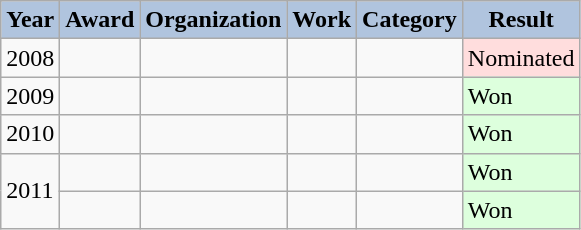<table class="wikitable">
<tr style="text-align:center;">
<th style="background:#B0C4DE;">Year</th>
<th style="background:#B0C4DE;">Award</th>
<th style="background:#B0C4DE;">Organization</th>
<th style="background:#B0C4DE;">Work</th>
<th style="background:#B0C4DE;">Category</th>
<th style="background:#B0C4DE;">Result</th>
</tr>
<tr>
<td>2008</td>
<td></td>
<td></td>
<td></td>
<td></td>
<td style="background:#fdd;">Nominated</td>
</tr>
<tr>
<td>2009</td>
<td></td>
<td></td>
<td></td>
<td></td>
<td style="background:#dfd;">Won</td>
</tr>
<tr>
<td>2010</td>
<td></td>
<td></td>
<td></td>
<td></td>
<td style="background:#dfd;">Won</td>
</tr>
<tr>
<td rowspan="2">2011</td>
<td></td>
<td></td>
<td></td>
<td></td>
<td style="background:#dfd;">Won</td>
</tr>
<tr>
<td></td>
<td></td>
<td></td>
<td></td>
<td style="background:#dfd;">Won</td>
</tr>
</table>
